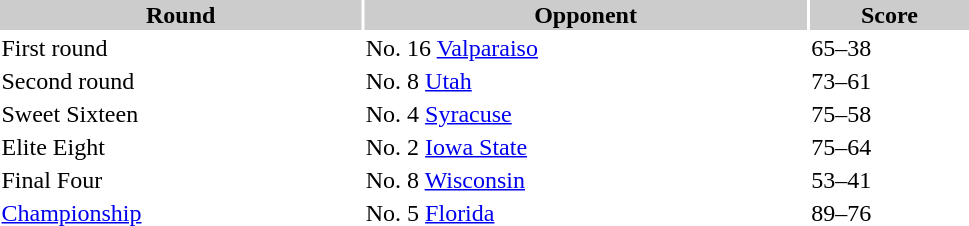<table style="border:'1' 'solid' 'gray' " width="650px" align="left">
<tr>
<th bgcolor="#CCCCCC">Round</th>
<th bgcolor="#CCCCCC">Opponent</th>
<th bgcolor="#CCCCCC">Score</th>
</tr>
<tr>
<td>First round</td>
<td>No. 16 <a href='#'>Valparaiso</a></td>
<td>65–38</td>
</tr>
<tr>
<td>Second round</td>
<td>No. 8 <a href='#'>Utah</a></td>
<td>73–61</td>
</tr>
<tr>
<td>Sweet Sixteen</td>
<td>No. 4 <a href='#'>Syracuse</a></td>
<td>75–58</td>
</tr>
<tr>
<td>Elite Eight</td>
<td>No. 2 <a href='#'>Iowa State</a></td>
<td>75–64</td>
</tr>
<tr>
<td>Final Four</td>
<td>No. 8 <a href='#'>Wisconsin</a></td>
<td>53–41</td>
</tr>
<tr>
<td><a href='#'>Championship</a></td>
<td>No. 5 <a href='#'>Florida</a></td>
<td>89–76</td>
</tr>
</table>
